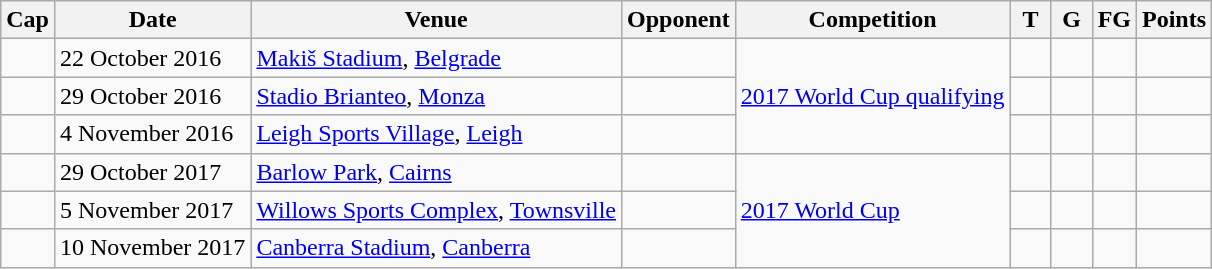<table class="wikitable">
<tr>
<th>Cap</th>
<th>Date</th>
<th>Venue</th>
<th>Opponent</th>
<th>Competition</th>
<th width=20px>T</th>
<th width=20px>G</th>
<th width=20px>FG</th>
<th>Points</th>
</tr>
<tr>
<td></td>
<td>22 October 2016</td>
<td><a href='#'>Makiš Stadium</a>, <a href='#'>Belgrade</a></td>
<td></td>
<td rowspan=3><a href='#'>2017 World Cup qualifying</a></td>
<td></td>
<td></td>
<td></td>
<td></td>
</tr>
<tr>
<td></td>
<td>29 October 2016</td>
<td><a href='#'>Stadio Brianteo</a>, <a href='#'>Monza</a></td>
<td></td>
<td></td>
<td></td>
<td></td>
<td></td>
</tr>
<tr>
<td></td>
<td>4 November 2016</td>
<td><a href='#'>Leigh Sports Village</a>, <a href='#'>Leigh</a></td>
<td></td>
<td></td>
<td></td>
<td></td>
<td></td>
</tr>
<tr>
<td></td>
<td>29 October 2017</td>
<td><a href='#'>Barlow Park</a>, <a href='#'>Cairns</a></td>
<td></td>
<td rowspan=3><a href='#'>2017 World Cup</a></td>
<td></td>
<td></td>
<td></td>
<td></td>
</tr>
<tr>
<td></td>
<td>5 November 2017</td>
<td><a href='#'>Willows Sports Complex</a>, <a href='#'>Townsville</a></td>
<td></td>
<td></td>
<td></td>
<td></td>
<td></td>
</tr>
<tr>
<td></td>
<td>10 November 2017</td>
<td><a href='#'>Canberra Stadium</a>, <a href='#'>Canberra</a></td>
<td></td>
<td></td>
<td></td>
<td></td>
<td></td>
</tr>
</table>
